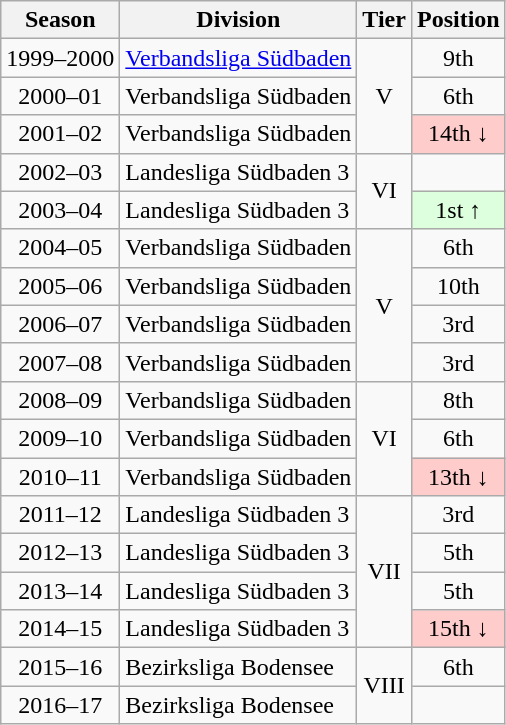<table class="wikitable">
<tr>
<th>Season</th>
<th>Division</th>
<th>Tier</th>
<th>Position</th>
</tr>
<tr align="center">
<td>1999–2000</td>
<td align="left"><a href='#'>Verbandsliga Südbaden</a></td>
<td rowspan=3>V</td>
<td>9th</td>
</tr>
<tr align="center">
<td>2000–01</td>
<td align="left">Verbandsliga Südbaden</td>
<td>6th</td>
</tr>
<tr align="center">
<td>2001–02</td>
<td align="left">Verbandsliga Südbaden</td>
<td style="background:#ffcccc">14th ↓</td>
</tr>
<tr align="center">
<td>2002–03</td>
<td align="left">Landesliga Südbaden 3</td>
<td rowspan=2>VI</td>
<td></td>
</tr>
<tr align="center">
<td>2003–04</td>
<td align="left">Landesliga Südbaden 3</td>
<td style="background:#ddffdd">1st ↑</td>
</tr>
<tr align="center">
<td>2004–05</td>
<td align="left">Verbandsliga Südbaden</td>
<td rowspan=4>V</td>
<td>6th</td>
</tr>
<tr align="center">
<td>2005–06</td>
<td align="left">Verbandsliga Südbaden</td>
<td>10th</td>
</tr>
<tr align="center">
<td>2006–07</td>
<td align="left">Verbandsliga Südbaden</td>
<td>3rd</td>
</tr>
<tr align="center">
<td>2007–08</td>
<td align="left">Verbandsliga Südbaden</td>
<td>3rd</td>
</tr>
<tr align="center">
<td>2008–09</td>
<td align="left">Verbandsliga Südbaden</td>
<td rowspan=3>VI</td>
<td>8th</td>
</tr>
<tr align="center">
<td>2009–10</td>
<td align="left">Verbandsliga Südbaden</td>
<td>6th</td>
</tr>
<tr align="center">
<td>2010–11</td>
<td align="left">Verbandsliga Südbaden</td>
<td style="background:#ffcccc">13th ↓</td>
</tr>
<tr align="center">
<td>2011–12</td>
<td align="left">Landesliga Südbaden 3</td>
<td rowspan=4>VII</td>
<td>3rd</td>
</tr>
<tr align="center">
<td>2012–13</td>
<td align="left">Landesliga Südbaden 3</td>
<td>5th</td>
</tr>
<tr align="center">
<td>2013–14</td>
<td align="left">Landesliga Südbaden 3</td>
<td>5th</td>
</tr>
<tr align="center">
<td>2014–15</td>
<td align="left">Landesliga Südbaden 3</td>
<td style="background:#ffcccc">15th ↓</td>
</tr>
<tr align="center">
<td>2015–16</td>
<td align="left">Bezirksliga Bodensee</td>
<td rowspan=2>VIII</td>
<td>6th</td>
</tr>
<tr align="center">
<td>2016–17</td>
<td align="left">Bezirksliga Bodensee</td>
<td></td>
</tr>
</table>
